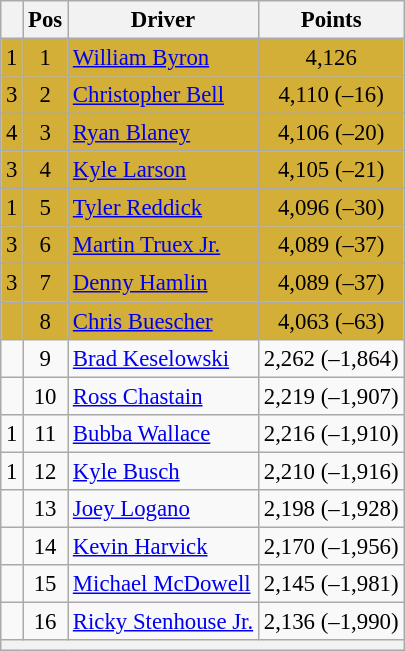<table class="wikitable" style="font-size: 95%;">
<tr>
<th></th>
<th>Pos</th>
<th>Driver</th>
<th>Points</th>
</tr>
<tr style="background:#D4AF37;">
<td align="left"> 1</td>
<td style="text-align:center;">1</td>
<td><a href='#'>William Byron</a></td>
<td style="text-align:center;">4,126</td>
</tr>
<tr style="background:#D4AF37;">
<td align="left"> 3</td>
<td style="text-align:center;">2</td>
<td><a href='#'>Christopher Bell</a></td>
<td style="text-align:center;">4,110 (–16)</td>
</tr>
<tr style="background:#D4AF37;">
<td align="left"> 4</td>
<td style="text-align:center;">3</td>
<td><a href='#'>Ryan Blaney</a></td>
<td style="text-align:center;">4,106 (–20)</td>
</tr>
<tr style="background:#D4AF37;">
<td align="left"> 3</td>
<td style="text-align:center;">4</td>
<td><a href='#'>Kyle Larson</a></td>
<td style="text-align:center;">4,105 (–21)</td>
</tr>
<tr style="background:#D4AF37;">
<td align="left"> 1</td>
<td style="text-align:center;">5</td>
<td><a href='#'>Tyler Reddick</a></td>
<td style="text-align:center;">4,096 (–30)</td>
</tr>
<tr style="background:#D4AF37;">
<td align="left"> 3</td>
<td style="text-align:center;">6</td>
<td><a href='#'>Martin Truex Jr.</a></td>
<td style="text-align:center;">4,089 (–37)</td>
</tr>
<tr style="background:#D4AF37;">
<td align="left"> 3</td>
<td style="text-align:center;">7</td>
<td><a href='#'>Denny Hamlin</a></td>
<td style="text-align:center;">4,089 (–37)</td>
</tr>
<tr style="background:#D4AF37;">
<td align="left"></td>
<td style="text-align:center;">8</td>
<td><a href='#'>Chris Buescher</a></td>
<td style="text-align:center;">4,063 (–63)</td>
</tr>
<tr>
<td align="left"></td>
<td style="text-align:center;">9</td>
<td><a href='#'>Brad Keselowski</a></td>
<td style="text-align:center;">2,262 (–1,864)</td>
</tr>
<tr>
<td align="left"></td>
<td style="text-align:center;">10</td>
<td><a href='#'>Ross Chastain</a></td>
<td style="text-align:center;">2,219 (–1,907)</td>
</tr>
<tr>
<td align="left"> 1</td>
<td style="text-align:center;">11</td>
<td><a href='#'>Bubba Wallace</a></td>
<td style="text-align:center;">2,216 (–1,910)</td>
</tr>
<tr>
<td align="left"> 1</td>
<td style="text-align:center;">12</td>
<td><a href='#'>Kyle Busch</a></td>
<td style="text-align:center;">2,210 (–1,916)</td>
</tr>
<tr>
<td align="left"></td>
<td style="text-align:center;">13</td>
<td><a href='#'>Joey Logano</a></td>
<td style="text-align:center;">2,198 (–1,928)</td>
</tr>
<tr>
<td align="left"></td>
<td style="text-align:center;">14</td>
<td><a href='#'>Kevin Harvick</a></td>
<td style="text-align:center;">2,170 (–1,956)</td>
</tr>
<tr>
<td align="left"></td>
<td style="text-align:center;">15</td>
<td><a href='#'>Michael McDowell</a></td>
<td style="text-align:center;">2,145 (–1,981)</td>
</tr>
<tr>
<td align="left"></td>
<td style="text-align:center;">16</td>
<td><a href='#'>Ricky Stenhouse Jr.</a></td>
<td style="text-align:center;">2,136 (–1,990)</td>
</tr>
<tr class="sortbottom">
<th colspan="9"></th>
</tr>
</table>
